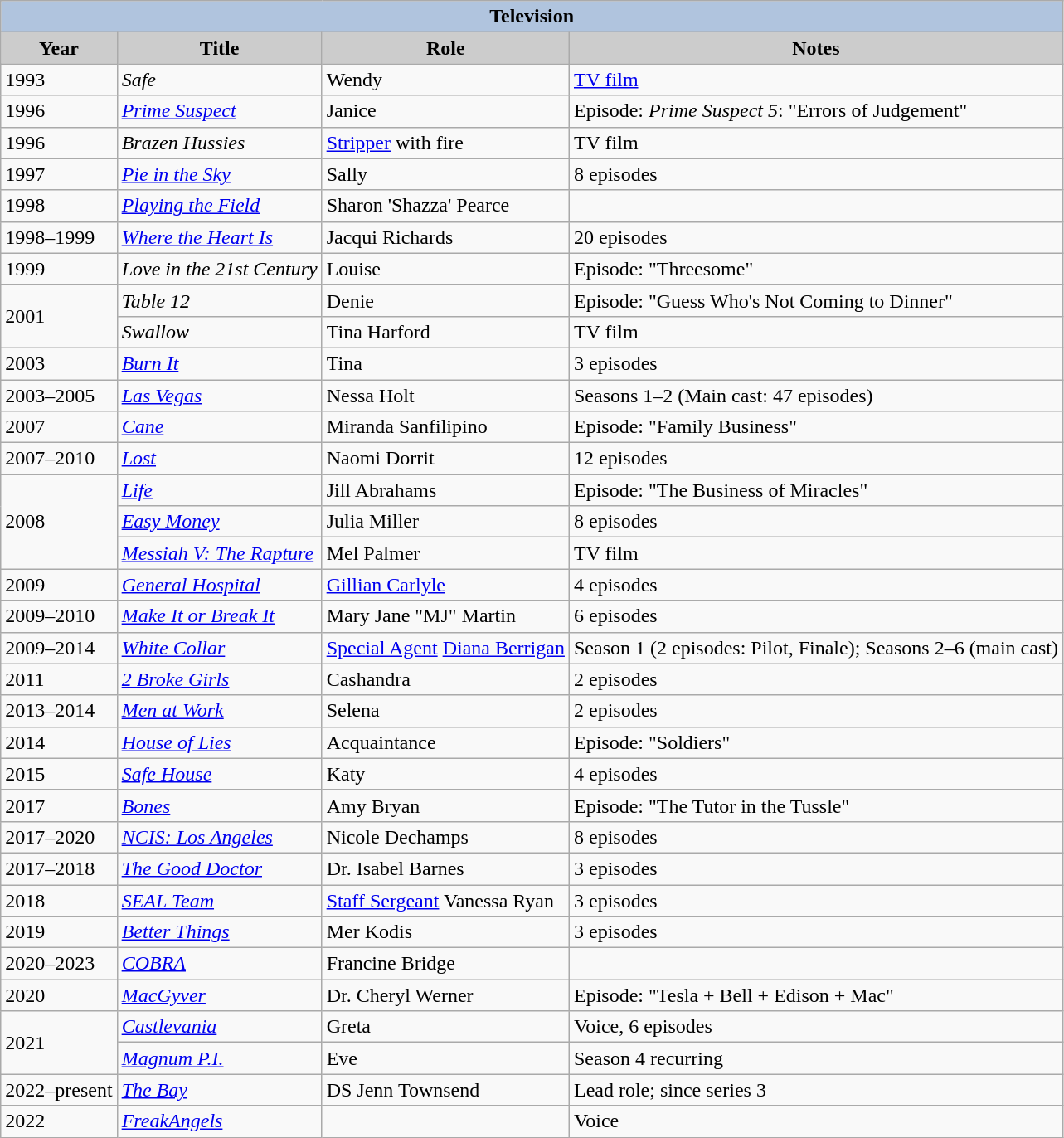<table class="wikitable">
<tr>
<th colspan=4 style="background:#B0C4DE;">Television</th>
</tr>
<tr>
<th style="background: #CCCCCC;">Year</th>
<th style="background: #CCCCCC;">Title</th>
<th style="background: #CCCCCC;">Role</th>
<th style="background: #CCCCCC;">Notes</th>
</tr>
<tr>
<td>1993</td>
<td><em>Safe</em></td>
<td>Wendy</td>
<td><a href='#'>TV film</a></td>
</tr>
<tr>
<td>1996</td>
<td><em><a href='#'>Prime Suspect</a></em></td>
<td>Janice</td>
<td>Episode: <em>Prime Suspect 5</em>: "Errors of Judgement"</td>
</tr>
<tr>
<td>1996</td>
<td><em>Brazen Hussies</em></td>
<td><a href='#'>Stripper</a> with fire</td>
<td>TV film</td>
</tr>
<tr>
<td>1997</td>
<td><em><a href='#'>Pie in the Sky</a></em></td>
<td>Sally</td>
<td>8 episodes</td>
</tr>
<tr>
<td>1998</td>
<td><em><a href='#'>Playing the Field</a></em></td>
<td>Sharon 'Shazza' Pearce</td>
<td></td>
</tr>
<tr>
<td>1998–1999</td>
<td><em><a href='#'>Where the Heart Is</a></em></td>
<td>Jacqui Richards</td>
<td>20 episodes</td>
</tr>
<tr>
<td>1999</td>
<td><em>Love in the 21st Century</em></td>
<td>Louise</td>
<td>Episode: "Threesome"</td>
</tr>
<tr>
<td rowspan=2>2001</td>
<td><em>Table 12</em></td>
<td>Denie</td>
<td>Episode: "Guess Who's Not Coming to Dinner"</td>
</tr>
<tr>
<td><em>Swallow</em></td>
<td>Tina Harford</td>
<td>TV film</td>
</tr>
<tr>
<td>2003</td>
<td><em><a href='#'>Burn It</a></em></td>
<td>Tina</td>
<td>3 episodes</td>
</tr>
<tr>
<td>2003–2005</td>
<td><em><a href='#'>Las Vegas</a></em></td>
<td>Nessa Holt</td>
<td>Seasons 1–2 (Main cast: 47 episodes)</td>
</tr>
<tr>
<td>2007</td>
<td><em><a href='#'>Cane</a></em></td>
<td>Miranda Sanfilipino</td>
<td>Episode: "Family Business"</td>
</tr>
<tr>
<td>2007–2010</td>
<td><em><a href='#'>Lost</a></em></td>
<td>Naomi Dorrit</td>
<td>12 episodes</td>
</tr>
<tr>
<td rowspan=3>2008</td>
<td><em><a href='#'>Life</a></em></td>
<td>Jill Abrahams</td>
<td>Episode: "The Business of Miracles"</td>
</tr>
<tr>
<td><em><a href='#'>Easy Money</a></em></td>
<td>Julia Miller</td>
<td>8 episodes</td>
</tr>
<tr>
<td><em><a href='#'>Messiah V: The Rapture</a></em></td>
<td>Mel Palmer</td>
<td>TV film</td>
</tr>
<tr>
<td>2009</td>
<td><em><a href='#'>General Hospital</a></em></td>
<td><a href='#'>Gillian Carlyle</a></td>
<td>4 episodes</td>
</tr>
<tr>
<td>2009–2010</td>
<td><em><a href='#'>Make It or Break It</a></em></td>
<td>Mary Jane "MJ" Martin</td>
<td>6 episodes</td>
</tr>
<tr>
<td>2009–2014</td>
<td><em><a href='#'>White Collar</a></em></td>
<td><a href='#'>Special Agent</a> <a href='#'>Diana Berrigan</a></td>
<td>Season 1 (2 episodes: Pilot, Finale); Seasons 2–6 (main cast)</td>
</tr>
<tr>
<td>2011</td>
<td><em><a href='#'>2 Broke Girls</a></em></td>
<td>Cashandra</td>
<td>2 episodes</td>
</tr>
<tr>
<td>2013–2014</td>
<td><em><a href='#'>Men at Work</a></em></td>
<td>Selena</td>
<td>2 episodes</td>
</tr>
<tr>
<td>2014</td>
<td><em><a href='#'>House of Lies</a></em></td>
<td>Acquaintance</td>
<td>Episode: "Soldiers"</td>
</tr>
<tr>
<td>2015</td>
<td><em><a href='#'>Safe House</a></em></td>
<td>Katy</td>
<td>4 episodes</td>
</tr>
<tr>
<td>2017</td>
<td><em><a href='#'>Bones</a></em></td>
<td>Amy Bryan</td>
<td>Episode: "The Tutor in the Tussle"</td>
</tr>
<tr>
<td>2017–2020</td>
<td><em><a href='#'>NCIS: Los Angeles</a></em></td>
<td>Nicole Dechamps</td>
<td>8 episodes</td>
</tr>
<tr>
<td>2017–2018</td>
<td><em><a href='#'>The Good Doctor</a></em></td>
<td>Dr. Isabel Barnes</td>
<td>3 episodes</td>
</tr>
<tr>
<td>2018</td>
<td><em><a href='#'>SEAL Team</a></em></td>
<td><a href='#'>Staff Sergeant</a> Vanessa Ryan</td>
<td>3 episodes</td>
</tr>
<tr>
<td>2019</td>
<td><em><a href='#'>Better Things</a></em></td>
<td>Mer Kodis</td>
<td>3 episodes</td>
</tr>
<tr>
<td>2020–2023</td>
<td><em><a href='#'>COBRA</a></em></td>
<td>Francine Bridge</td>
<td></td>
</tr>
<tr>
<td>2020</td>
<td><em><a href='#'>MacGyver</a></em></td>
<td>Dr. Cheryl Werner</td>
<td>Episode: "Tesla + Bell + Edison + Mac"</td>
</tr>
<tr>
<td rowspan=2>2021</td>
<td><em><a href='#'>Castlevania</a></em></td>
<td>Greta</td>
<td>Voice, 6 episodes</td>
</tr>
<tr>
<td><em><a href='#'>Magnum P.I.</a></em></td>
<td>Eve</td>
<td>Season 4 recurring</td>
</tr>
<tr>
<td>2022–present</td>
<td><em><a href='#'>The Bay</a></em></td>
<td>DS Jenn Townsend</td>
<td>Lead role; since series 3</td>
</tr>
<tr>
<td>2022</td>
<td><em><a href='#'>FreakAngels</a></em></td>
<td></td>
<td>Voice</td>
</tr>
</table>
